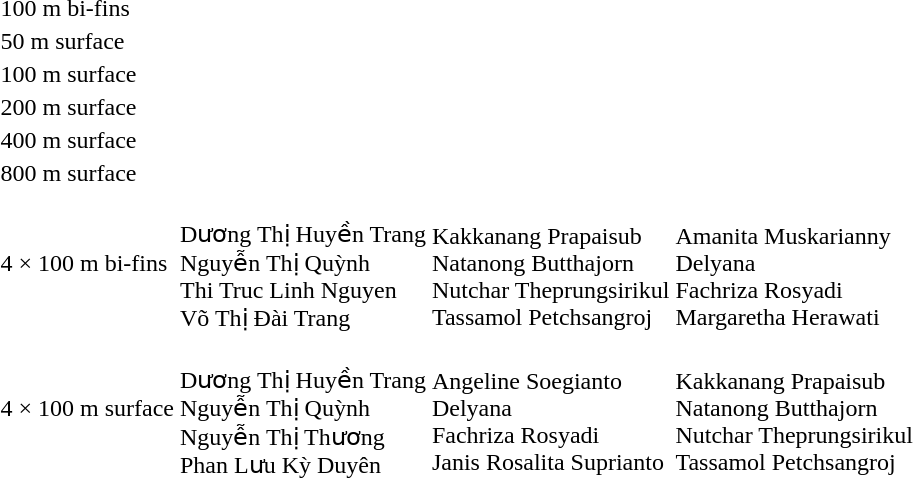<table>
<tr>
<td>100 m bi-fins</td>
<td></td>
<td></td>
<td></td>
</tr>
<tr>
<td>50 m surface</td>
<td></td>
<td></td>
<td></td>
</tr>
<tr>
<td>100 m surface</td>
<td></td>
<td></td>
<td></td>
</tr>
<tr>
<td>200 m surface</td>
<td></td>
<td></td>
<td></td>
</tr>
<tr>
<td>400 m surface</td>
<td></td>
<td></td>
<td></td>
</tr>
<tr>
<td>800 m surface</td>
<td></td>
<td></td>
<td></td>
</tr>
<tr>
<td>4 × 100 m bi-fins</td>
<td><br>Dương Thị Huyền Trang<br>Nguyễn Thị Quỳnh<br>Thi Truc Linh Nguyen<br>Võ Thị Đài Trang</td>
<td><br>Kakkanang Prapaisub<br>Natanong Butthajorn<br>Nutchar Theprungsirikul<br>Tassamol Petchsangroj</td>
<td><br>Amanita Muskarianny<br>Delyana<br>Fachriza Rosyadi<br>Margaretha Herawati</td>
</tr>
<tr>
<td>4 × 100 m surface</td>
<td><br>Dương Thị Huyền Trang<br>Nguyễn Thị Quỳnh<br>Nguyễn Thị Thương<br>Phan Lưu Kỳ Duyên</td>
<td><br>Angeline Soegianto<br>Delyana<br>Fachriza Rosyadi<br>Janis Rosalita Suprianto</td>
<td><br>Kakkanang Prapaisub<br>Natanong Butthajorn<br>Nutchar Theprungsirikul<br>Tassamol Petchsangroj</td>
</tr>
</table>
